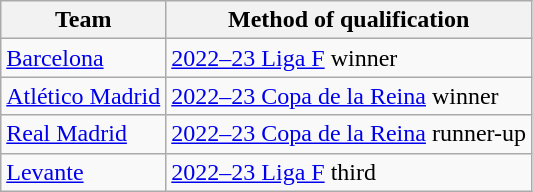<table class="wikitable">
<tr>
<th>Team</th>
<th>Method of qualification</th>
</tr>
<tr>
<td><a href='#'>Barcelona</a></td>
<td><a href='#'>2022–23 Liga F</a> winner</td>
</tr>
<tr>
<td><a href='#'>Atlético Madrid</a></td>
<td><a href='#'>2022–23 Copa de la Reina</a> winner</td>
</tr>
<tr>
<td><a href='#'>Real Madrid</a></td>
<td><a href='#'>2022–23 Copa de la Reina</a> runner-up</td>
</tr>
<tr>
<td><a href='#'>Levante</a></td>
<td><a href='#'>2022–23 Liga F</a> third</td>
</tr>
</table>
